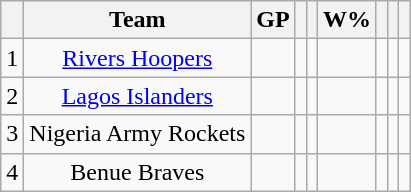<table class="wikitable" style="text-align:center;">
<tr>
<th></th>
<th>Team</th>
<th>GP</th>
<th></th>
<th></th>
<th>W%</th>
<th></th>
<th></th>
<th></th>
</tr>
<tr>
<td>1</td>
<td><a href='#'>Rivers Hoopers</a></td>
<td></td>
<td></td>
<td></td>
<td></td>
<td></td>
<td></td>
<td></td>
</tr>
<tr>
<td>2</td>
<td><a href='#'>Lagos Islanders</a></td>
<td></td>
<td></td>
<td></td>
<td></td>
<td></td>
<td></td>
<td></td>
</tr>
<tr>
<td>3</td>
<td>Nigeria Army Rockets</td>
<td></td>
<td></td>
<td></td>
<td></td>
<td></td>
<td></td>
<td></td>
</tr>
<tr>
<td>4</td>
<td>Benue Braves</td>
<td></td>
<td></td>
<td></td>
<td></td>
<td></td>
<td></td>
<td></td>
</tr>
</table>
